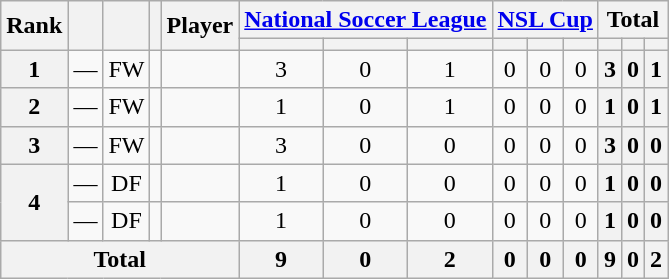<table class="wikitable sortable" style="text-align:center">
<tr>
<th rowspan="2">Rank</th>
<th rowspan="2"></th>
<th rowspan="2"></th>
<th rowspan="2"></th>
<th rowspan="2">Player</th>
<th colspan="3"><a href='#'>National Soccer League</a></th>
<th colspan="3"><a href='#'>NSL Cup</a></th>
<th colspan="3">Total</th>
</tr>
<tr>
<th></th>
<th></th>
<th></th>
<th></th>
<th></th>
<th></th>
<th></th>
<th></th>
<th></th>
</tr>
<tr>
<th>1</th>
<td>—</td>
<td>FW</td>
<td></td>
<td align="left"><br></td>
<td>3</td>
<td>0</td>
<td>1<br></td>
<td>0</td>
<td>0</td>
<td>0<br></td>
<th>3</th>
<th>0</th>
<th>1</th>
</tr>
<tr>
<th>2</th>
<td>—</td>
<td>FW</td>
<td></td>
<td align="left"><br></td>
<td>1</td>
<td>0</td>
<td>1<br></td>
<td>0</td>
<td>0</td>
<td>0<br></td>
<th>1</th>
<th>0</th>
<th>1</th>
</tr>
<tr>
<th>3</th>
<td>—</td>
<td>FW</td>
<td></td>
<td align="left"><br></td>
<td>3</td>
<td>0</td>
<td>0<br></td>
<td>0</td>
<td>0</td>
<td>0<br></td>
<th>3</th>
<th>0</th>
<th>0</th>
</tr>
<tr>
<th rowspan="2">4</th>
<td>—</td>
<td>DF</td>
<td></td>
<td align="left"><br></td>
<td>1</td>
<td>0</td>
<td>0<br></td>
<td>0</td>
<td>0</td>
<td>0<br></td>
<th>1</th>
<th>0</th>
<th>0</th>
</tr>
<tr>
<td>—</td>
<td>DF</td>
<td></td>
<td align="left"><br></td>
<td>1</td>
<td>0</td>
<td>0<br></td>
<td>0</td>
<td>0</td>
<td>0<br></td>
<th>1</th>
<th>0</th>
<th>0</th>
</tr>
<tr>
<th colspan="5">Total<br></th>
<th>9</th>
<th>0</th>
<th>2<br></th>
<th>0</th>
<th>0</th>
<th>0<br></th>
<th>9</th>
<th>0</th>
<th>2</th>
</tr>
</table>
